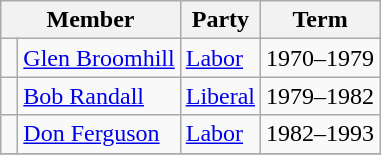<table class="wikitable">
<tr>
<th colspan=2>Member</th>
<th>Party</th>
<th>Term</th>
</tr>
<tr>
<td> </td>
<td><a href='#'>Glen Broomhill</a></td>
<td><a href='#'>Labor</a></td>
<td>1970–1979</td>
</tr>
<tr>
<td> </td>
<td><a href='#'>Bob Randall</a></td>
<td><a href='#'>Liberal</a></td>
<td>1979–1982</td>
</tr>
<tr>
<td> </td>
<td><a href='#'>Don Ferguson</a></td>
<td><a href='#'>Labor</a></td>
<td>1982–1993</td>
</tr>
<tr>
</tr>
</table>
